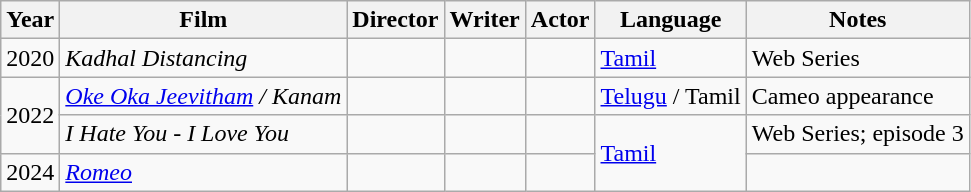<table class="wikitable sortable">
<tr>
<th>Year</th>
<th>Film</th>
<th>Director</th>
<th>Writer</th>
<th>Actor</th>
<th>Language</th>
<th>Notes</th>
</tr>
<tr>
<td>2020</td>
<td><em>Kadhal Distancing</em></td>
<td></td>
<td></td>
<td></td>
<td><a href='#'>Tamil</a></td>
<td>Web Series</td>
</tr>
<tr>
<td rowspan="2">2022</td>
<td><em><a href='#'>Oke Oka Jeevitham</a> / Kanam</em></td>
<td></td>
<td></td>
<td></td>
<td><a href='#'>Telugu</a> / Tamil</td>
<td>Cameo appearance</td>
</tr>
<tr>
<td><em>I Hate You - I Love You</em></td>
<td></td>
<td></td>
<td></td>
<td rowspan="2"><a href='#'>Tamil</a></td>
<td>Web Series; episode 3</td>
</tr>
<tr>
<td>2024</td>
<td><em><a href='#'>Romeo</a></em></td>
<td></td>
<td></td>
<td></td>
<td></td>
</tr>
</table>
